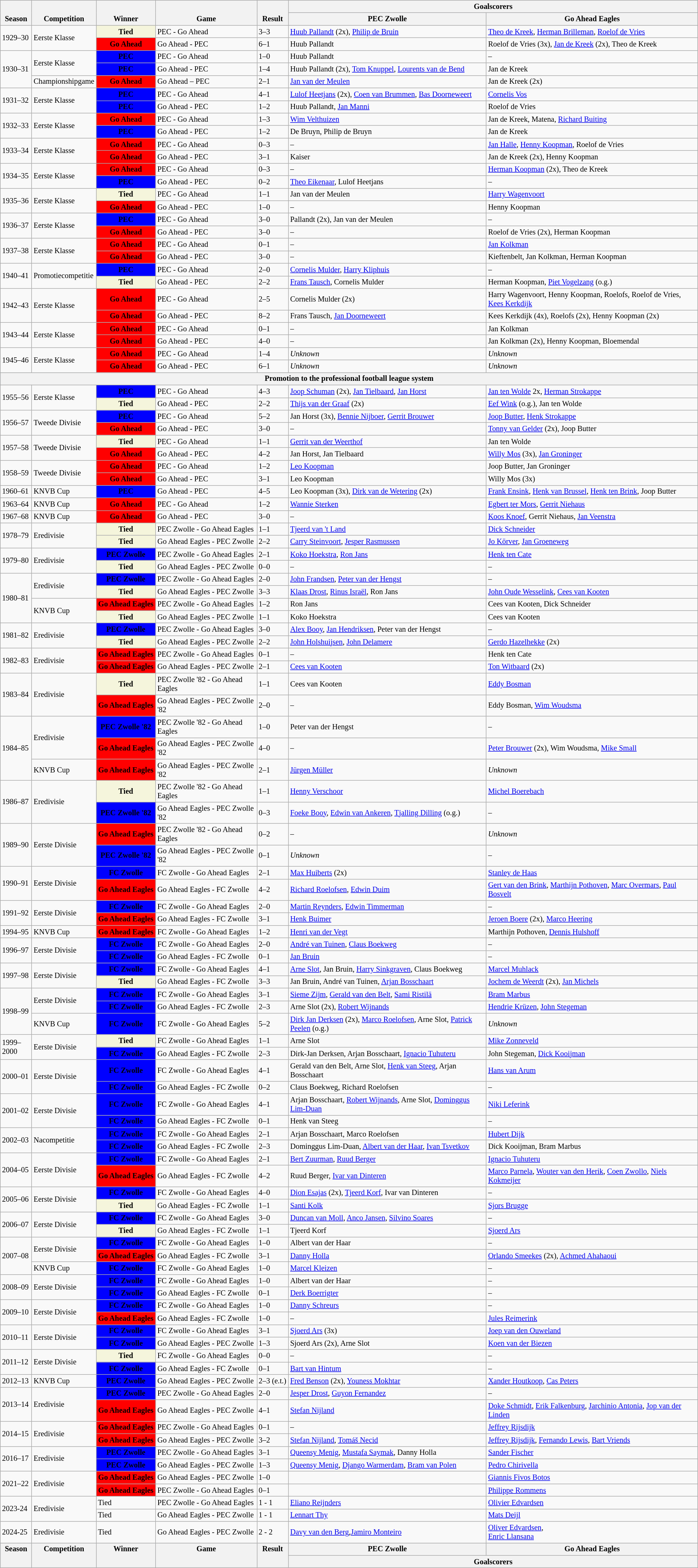<table class="wikitable sortable" style="font-size:85%;">
<tr>
<th width="50" rowspan="2" valign="bottom">Season</th>
<th width="100" rowspan="2" valign="bottom">Competition</th>
<th width="100" rowspan="2" valign="bottom">Winner</th>
<th width="175" rowspan="2" valign="bottom">Game</th>
<th width="50" rowspan="2" valign="bottom">Result</th>
<th width="300" colspan="2">Goalscorers</th>
</tr>
<tr bgcolor="#D7E5EF">
<th>PEC Zwolle</th>
<th>Go Ahead Eagles</th>
</tr>
<tr>
<td rowspan=2>1929–30</td>
<td rowspan=2>Eerste Klasse</td>
<td bgcolor="F5F5DC" align="center"><strong>Tied</strong></td>
<td>PEC - Go Ahead</td>
<td>3–3</td>
<td><a href='#'>Huub Pallandt</a> (2x), <a href='#'>Philip de Bruin</a></td>
<td><a href='#'>Theo de Kreek</a>, <a href='#'>Herman Brilleman</a>, <a href='#'>Roelof de Vries</a></td>
</tr>
<tr>
<td bgcolor="FF0000" align="center"><strong>Go Ahead</strong></td>
<td>Go Ahead - PEC</td>
<td>6–1</td>
<td>Huub Pallandt</td>
<td>Roelof de Vries (3x), <a href='#'>Jan de Kreek</a> (2x), Theo de Kreek</td>
</tr>
<tr>
<td rowspan=3>1930–31</td>
<td rowspan=2>Eerste Klasse</td>
<td bgcolor="0000FF" align="center"><strong>PEC</strong></td>
<td>PEC - Go Ahead</td>
<td>1–0</td>
<td>Huub Pallandt</td>
<td>–</td>
</tr>
<tr>
<td bgcolor="0000FF" align="center"><strong>PEC</strong></td>
<td>Go Ahead - PEC</td>
<td>1–4</td>
<td>Huub Pallandt (2x), <a href='#'>Tom Knuppel</a>, <a href='#'>Lourents van de Bend</a></td>
<td>Jan de Kreek</td>
</tr>
<tr>
<td>Championshipgame</td>
<td bgcolor="FF0000" align="center"><strong>Go Ahead</strong></td>
<td>Go Ahead – PEC</td>
<td>2–1</td>
<td><a href='#'>Jan van der Meulen</a></td>
<td>Jan de Kreek (2x)</td>
</tr>
<tr>
<td rowspan=2>1931–32</td>
<td rowspan=2>Eerste Klasse</td>
<td bgcolor="0000FF" align="center"><strong>PEC</strong></td>
<td>PEC - Go Ahead</td>
<td>4–1</td>
<td><a href='#'>Lulof Heetjans</a> (2x), <a href='#'>Coen van Brummen</a>, <a href='#'>Bas Doorneweert</a></td>
<td><a href='#'>Cornelis Vos</a></td>
</tr>
<tr>
<td bgcolor="0000FF" align="center"><strong>PEC</strong></td>
<td>Go Ahead - PEC</td>
<td>1–2</td>
<td>Huub Pallandt, <a href='#'>Jan Manni</a></td>
<td>Roelof de Vries</td>
</tr>
<tr>
<td rowspan=2>1932–33</td>
<td rowspan=2>Eerste Klasse</td>
<td bgcolor="FF0000" align="center"><strong>Go Ahead</strong></td>
<td>PEC - Go Ahead</td>
<td>1–3</td>
<td><a href='#'>Wim Velthuizen</a></td>
<td>Jan de Kreek, Matena, <a href='#'>Richard Buiting</a></td>
</tr>
<tr>
<td bgcolor="0000FF" align="center"><strong>PEC</strong></td>
<td>Go Ahead - PEC</td>
<td>1–2</td>
<td>De Bruyn, Philip de Bruyn</td>
<td>Jan de Kreek</td>
</tr>
<tr>
<td rowspan=2>1933–34</td>
<td rowspan=2>Eerste Klasse</td>
<td bgcolor="FF0000" align="center"><strong>Go Ahead</strong></td>
<td>PEC - Go Ahead</td>
<td>0–3</td>
<td>–</td>
<td><a href='#'>Jan Halle</a>, <a href='#'>Henny Koopman</a>, Roelof de Vries</td>
</tr>
<tr>
<td bgcolor="FF0000" align="center"><strong>Go Ahead</strong></td>
<td>Go Ahead - PEC</td>
<td>3–1</td>
<td>Kaiser</td>
<td>Jan de Kreek (2x), Henny Koopman</td>
</tr>
<tr>
<td rowspan=2>1934–35</td>
<td rowspan=2>Eerste Klasse</td>
<td bgcolor="FF0000" align="center"><strong>Go Ahead</strong></td>
<td>PEC - Go Ahead</td>
<td>0–3</td>
<td>–</td>
<td><a href='#'>Herman Koopman</a> (2x), Theo de Kreek</td>
</tr>
<tr>
<td bgcolor="0000FF" align="center"><strong>PEC</strong></td>
<td>Go Ahead - PEC</td>
<td>0–2</td>
<td><a href='#'>Theo Eikenaar</a>, Lulof Heetjans</td>
<td>–</td>
</tr>
<tr>
<td rowspan=2>1935–36</td>
<td rowspan=2>Eerste Klasse</td>
<td bgcolor="F5F5DC" align="center"><strong>Tied</strong></td>
<td>PEC - Go Ahead</td>
<td>1–1</td>
<td>Jan van der Meulen</td>
<td><a href='#'>Harry Wagenvoort</a></td>
</tr>
<tr>
<td bgcolor="FF0000" align="center"><strong>Go Ahead</strong></td>
<td>Go Ahead - PEC</td>
<td>1–0</td>
<td>–</td>
<td>Henny Koopman</td>
</tr>
<tr>
<td rowspan=2>1936–37</td>
<td rowspan=2>Eerste Klasse</td>
<td bgcolor="0000FF" align="center"><strong>PEC</strong></td>
<td>PEC - Go Ahead</td>
<td>3–0</td>
<td>Pallandt (2x), Jan van der Meulen</td>
<td>–</td>
</tr>
<tr>
<td bgcolor="FF0000" align="center"><strong>Go Ahead</strong></td>
<td>Go Ahead - PEC</td>
<td>3–0</td>
<td>–</td>
<td>Roelof de Vries (2x), Herman Koopman</td>
</tr>
<tr>
<td rowspan=2>1937–38</td>
<td rowspan=2>Eerste Klasse</td>
<td bgcolor="FF0000" align="center"><strong>Go Ahead</strong></td>
<td>PEC - Go Ahead</td>
<td>0–1</td>
<td>–</td>
<td><a href='#'>Jan Kolkman</a></td>
</tr>
<tr>
<td bgcolor="FF0000" align="center"><strong>Go Ahead</strong></td>
<td>Go Ahead - PEC</td>
<td>3–0</td>
<td>–</td>
<td>Kieftenbelt, Jan Kolkman, Herman Koopman</td>
</tr>
<tr>
<td rowspan=2>1940–41</td>
<td rowspan=2>Promotiecompetitie</td>
<td bgcolor="0000FF" align="center"><strong>PEC</strong></td>
<td>PEC - Go Ahead</td>
<td>2–0</td>
<td><a href='#'>Cornelis Mulder</a>, <a href='#'>Harry Kliphuis</a></td>
<td>–</td>
</tr>
<tr>
<td bgcolor="F5F5DC" align="center"><strong>Tied</strong></td>
<td>Go Ahead - PEC</td>
<td>2–2</td>
<td><a href='#'>Frans Tausch</a>, Cornelis Mulder</td>
<td>Herman Koopman, <a href='#'>Piet Vogelzang</a> (o.g.)</td>
</tr>
<tr>
<td rowspan=2>1942–43</td>
<td rowspan=2>Eerste Klasse</td>
<td bgcolor="FF0000" align="center"><strong>Go Ahead</strong></td>
<td>PEC - Go Ahead</td>
<td>2–5</td>
<td>Cornelis Mulder (2x)</td>
<td>Harry Wagenvoort, Henny Koopman, Roelofs, Roelof de Vries, <a href='#'>Kees Kerkdijk</a></td>
</tr>
<tr>
<td bgcolor="FF0000" align="center"><strong>Go Ahead</strong></td>
<td>Go Ahead - PEC</td>
<td>8–2</td>
<td>Frans Tausch, <a href='#'>Jan Doorneweert</a></td>
<td>Kees Kerkdijk (4x), Roelofs (2x), Henny Koopman (2x)</td>
</tr>
<tr>
<td rowspan=2>1943–44</td>
<td rowspan=2>Eerste Klasse</td>
<td bgcolor="FF0000" align="center"><strong>Go Ahead</strong></td>
<td>PEC - Go Ahead</td>
<td>0–1</td>
<td>–</td>
<td>Jan Kolkman</td>
</tr>
<tr>
<td bgcolor="FF0000" align="center"><strong>Go Ahead</strong></td>
<td>Go Ahead - PEC</td>
<td>4–0</td>
<td>–</td>
<td>Jan Kolkman (2x), Henny Koopman, Bloemendal</td>
</tr>
<tr>
<td rowspan=2>1945–46</td>
<td rowspan=2>Eerste Klasse</td>
<td bgcolor="FF0000" align="center"><strong>Go Ahead</strong></td>
<td>PEC - Go Ahead</td>
<td>1–4</td>
<td><em>Unknown</em></td>
<td><em>Unknown</em></td>
</tr>
<tr>
<td bgcolor="FF0000" align="center"><strong>Go Ahead</strong></td>
<td>Go Ahead - PEC</td>
<td>6–1</td>
<td><em>Unknown</em></td>
<td><em>Unknown</em></td>
</tr>
<tr bgcolor="#D7E5EF">
<th colspan="7">Promotion to the professional football league system</th>
</tr>
<tr>
<td rowspan=2>1955–56</td>
<td rowspan=2>Eerste Klasse</td>
<td bgcolor="0000FF" align="center"><strong>PEC</strong></td>
<td>PEC - Go Ahead</td>
<td>4–3</td>
<td><a href='#'>Joop Schuman</a> (2x), <a href='#'>Jan Tielbaard</a>, <a href='#'>Jan Horst</a></td>
<td><a href='#'>Jan ten Wolde</a> 2x, <a href='#'>Herman Strokappe</a></td>
</tr>
<tr>
<td bgcolor="F5F5DC" align="center"><strong>Tied</strong></td>
<td>Go Ahead - PEC</td>
<td>2–2</td>
<td><a href='#'>Thijs van der Graaf</a> (2x)</td>
<td><a href='#'>Eef Wink</a> (o.g.), Jan ten Wolde</td>
</tr>
<tr>
<td rowspan=2>1956–57</td>
<td rowspan=2>Tweede Divisie</td>
<td bgcolor="0000FF" align="center"><strong>PEC</strong></td>
<td>PEC - Go Ahead</td>
<td>5–2</td>
<td>Jan Horst (3x), <a href='#'>Bennie Nijboer</a>, <a href='#'>Gerrit Brouwer</a></td>
<td><a href='#'>Joop Butter</a>, <a href='#'>Henk Strokappe</a></td>
</tr>
<tr>
<td bgcolor="FF0000" align="center"><strong>Go Ahead</strong></td>
<td>Go Ahead - PEC</td>
<td>3–0</td>
<td>–</td>
<td><a href='#'>Tonny van Gelder</a> (2x), Joop Butter</td>
</tr>
<tr>
<td rowspan=2>1957–58</td>
<td rowspan=2>Tweede Divisie</td>
<td bgcolor="F5F5DC" align="center"><strong>Tied</strong></td>
<td>PEC - Go Ahead</td>
<td>1–1</td>
<td><a href='#'>Gerrit van der Weerthof</a></td>
<td>Jan ten Wolde</td>
</tr>
<tr>
<td bgcolor="FF0000" align="center"><strong>Go Ahead </strong></td>
<td>Go Ahead - PEC</td>
<td>4–2</td>
<td>Jan Horst, Jan Tielbaard</td>
<td><a href='#'>Willy Mos</a> (3x), <a href='#'>Jan Groninger</a></td>
</tr>
<tr>
<td rowspan=2>1958–59</td>
<td rowspan=2>Tweede Divisie</td>
<td bgcolor="FF0000" align="center"><strong>Go Ahead</strong></td>
<td>PEC - Go Ahead</td>
<td>1–2</td>
<td><a href='#'>Leo Koopman</a></td>
<td>Joop Butter, Jan Groninger</td>
</tr>
<tr>
<td bgcolor="FF0000" align="center"><strong>Go Ahead</strong></td>
<td>Go Ahead - PEC</td>
<td>3–1</td>
<td>Leo Koopman</td>
<td>Willy Mos (3x)</td>
</tr>
<tr>
<td>1960–61</td>
<td>KNVB Cup</td>
<td bgcolor="0000FF" align="center"><strong>PEC</strong></td>
<td>Go Ahead - PEC</td>
<td>4–5</td>
<td>Leo Koopman (3x), <a href='#'>Dirk van de Wetering</a> (2x)</td>
<td><a href='#'>Frank Ensink</a>, <a href='#'>Henk van Brussel</a>, <a href='#'>Henk ten Brink</a>, Joop Butter</td>
</tr>
<tr>
<td>1963–64</td>
<td>KNVB Cup</td>
<td bgcolor="FF0000" align="center"><strong>Go Ahead</strong></td>
<td>PEC - Go Ahead</td>
<td>1–2</td>
<td><a href='#'>Wannie Sterken</a></td>
<td><a href='#'>Egbert ter Mors</a>, <a href='#'>Gerrit Niehaus</a></td>
</tr>
<tr>
<td>1967–68</td>
<td>KNVB Cup</td>
<td bgcolor="FF0000" align="center"><strong>Go Ahead</strong></td>
<td>Go Ahead - PEC</td>
<td>3–0</td>
<td>–</td>
<td><a href='#'>Koos Knoef</a>, Gerrit Niehaus, <a href='#'>Jan Veenstra</a></td>
</tr>
<tr>
<td rowspan=2>1978–79</td>
<td rowspan=2>Eredivisie</td>
<td bgcolor="F5F5DC" align="center"><strong>Tied</strong></td>
<td>PEC Zwolle - Go Ahead Eagles</td>
<td>1–1</td>
<td><a href='#'>Tjeerd van 't Land</a></td>
<td><a href='#'>Dick Schneider</a></td>
</tr>
<tr>
<td bgcolor="F5F5DC" align="center"><strong>Tied</strong></td>
<td>Go Ahead Eagles - PEC Zwolle</td>
<td>2–2</td>
<td><a href='#'>Carry Steinvoort</a>, <a href='#'>Jesper Rasmussen</a></td>
<td><a href='#'>Jo Körver</a>, <a href='#'>Jan Groeneweg</a></td>
</tr>
<tr>
<td rowspan=2>1979–80</td>
<td rowspan=2>Eredivisie</td>
<td bgcolor="0000FF" align="center"><strong>PEC Zwolle</strong></td>
<td>PEC Zwolle - Go Ahead Eagles</td>
<td>2–1</td>
<td><a href='#'>Koko Hoekstra</a>, <a href='#'>Ron Jans</a></td>
<td><a href='#'>Henk ten Cate</a></td>
</tr>
<tr>
<td bgcolor="F5F5DC" align="center"><strong>Tied</strong></td>
<td>Go Ahead Eagles - PEC Zwolle</td>
<td>0–0</td>
<td>–</td>
<td>–</td>
</tr>
<tr>
<td rowspan=4>1980–81</td>
<td rowspan=2>Eredivisie</td>
<td bgcolor="0000FF" align="center"><strong>PEC Zwolle</strong></td>
<td>PEC Zwolle - Go Ahead Eagles</td>
<td>2–0</td>
<td><a href='#'>John Frandsen</a>, <a href='#'>Peter van der Hengst</a></td>
<td>–</td>
</tr>
<tr>
<td bgcolor="F5F5DC" align="center"><strong>Tied</strong></td>
<td>Go Ahead Eagles - PEC Zwolle</td>
<td>3–3</td>
<td><a href='#'>Klaas Drost</a>, <a href='#'>Rinus Israël</a>, Ron Jans</td>
<td><a href='#'>John Oude Wesselink</a>, <a href='#'>Cees van Kooten</a></td>
</tr>
<tr>
<td rowspan=2>KNVB Cup</td>
<td bgcolor="FF0000" align="center"><strong>Go Ahead Eagles</strong></td>
<td>PEC Zwolle - Go Ahead Eagles</td>
<td>1–2</td>
<td>Ron Jans</td>
<td>Cees van Kooten, Dick Schneider</td>
</tr>
<tr>
<td bgcolor="F5F5DC" align="center"><strong>Tied</strong></td>
<td>Go Ahead Eagles - PEC Zwolle</td>
<td>1–1</td>
<td>Koko Hoekstra</td>
<td>Cees van Kooten</td>
</tr>
<tr>
<td rowspan=2>1981–82</td>
<td rowspan=2>Eredivisie</td>
<td bgcolor="0000FF" align="center"><strong>PEC Zwolle</strong></td>
<td>PEC Zwolle - Go Ahead Eagles</td>
<td>3–0</td>
<td><a href='#'>Alex Booy</a>, <a href='#'>Jan Hendriksen</a>, Peter van der Hengst</td>
<td>–</td>
</tr>
<tr>
<td bgcolor="F5F5DC" align="center"><strong>Tied</strong></td>
<td>Go Ahead Eagles - PEC Zwolle</td>
<td>2–2</td>
<td><a href='#'>John Holshuijsen</a>, <a href='#'>John Delamere</a></td>
<td><a href='#'>Gerdo Hazelhekke</a> (2x)</td>
</tr>
<tr>
<td rowspan=2>1982–83</td>
<td rowspan=2>Eredivisie</td>
<td bgcolor="FF0000" align="center"><strong>Go Ahead Eagles</strong></td>
<td>PEC Zwolle - Go Ahead Eagles</td>
<td>0–1</td>
<td>–</td>
<td>Henk ten Cate</td>
</tr>
<tr>
<td bgcolor="FF0000" align="center"><strong>Go Ahead Eagles</strong></td>
<td>Go Ahead Eagles - PEC Zwolle</td>
<td>2–1</td>
<td><a href='#'>Cees van Kooten</a></td>
<td><a href='#'>Ton Witbaard</a> (2x)</td>
</tr>
<tr>
<td rowspan=2>1983–84</td>
<td rowspan=2>Eredivisie</td>
<td bgcolor="F5F5DC" align="center"><strong>Tied</strong></td>
<td>PEC Zwolle '82 - Go Ahead Eagles</td>
<td>1–1</td>
<td>Cees van Kooten</td>
<td><a href='#'>Eddy Bosman</a></td>
</tr>
<tr>
<td bgcolor="FF0000" align="center"><strong>Go Ahead Eagles</strong></td>
<td>Go Ahead Eagles - PEC Zwolle '82</td>
<td>2–0</td>
<td>–</td>
<td>Eddy Bosman, <a href='#'>Wim Woudsma</a></td>
</tr>
<tr>
<td rowspan=3>1984–85</td>
<td rowspan=2>Eredivisie</td>
<td bgcolor="0000FF" align="center"><strong>PEC Zwolle '82</strong></td>
<td>PEC Zwolle '82 - Go Ahead Eagles</td>
<td>1–0</td>
<td>Peter van der Hengst</td>
<td>–</td>
</tr>
<tr>
<td bgcolor="FF0000" align="center"><strong>Go Ahead Eagles</strong></td>
<td>Go Ahead Eagles - PEC Zwolle '82</td>
<td>4–0</td>
<td>–</td>
<td><a href='#'>Peter Brouwer</a> (2x), Wim Woudsma, <a href='#'>Mike Small</a></td>
</tr>
<tr>
<td>KNVB Cup</td>
<td bgcolor="FF0000" align="center"><strong>Go Ahead Eagles</strong></td>
<td>Go Ahead Eagles - PEC Zwolle '82</td>
<td>2–1</td>
<td><a href='#'>Jürgen Müller</a></td>
<td><em>Unknown</em></td>
</tr>
<tr>
<td rowspan=2>1986–87</td>
<td rowspan=2>Eredivisie</td>
<td bgcolor="F5F5DC" align="center"><strong>Tied</strong></td>
<td>PEC Zwolle '82 - Go Ahead Eagles</td>
<td>1–1</td>
<td><a href='#'>Henny Verschoor</a></td>
<td><a href='#'>Michel Boerebach</a></td>
</tr>
<tr>
<td bgcolor="0000FF" align="center"><strong>PEC Zwolle '82</strong></td>
<td>Go Ahead Eagles - PEC Zwolle '82</td>
<td>0–3</td>
<td><a href='#'>Foeke Booy</a>, <a href='#'>Edwin van Ankeren</a>, <a href='#'>Tjalling Dilling</a> (o.g.)</td>
<td>–</td>
</tr>
<tr>
<td rowspan=2>1989–90</td>
<td rowspan=2>Eerste Divisie</td>
<td bgcolor="FF0000" align="center"><strong>Go Ahead Eagles</strong></td>
<td>PEC Zwolle '82 - Go Ahead Eagles</td>
<td>0–2</td>
<td>–</td>
<td><em>Unknown</em></td>
</tr>
<tr>
<td bgcolor="0000FF" align="center"><strong>PEC Zwolle '82</strong></td>
<td>Go Ahead Eagles - PEC Zwolle '82</td>
<td>0–1</td>
<td><em>Unknown</em></td>
<td>–</td>
</tr>
<tr>
<td rowspan=2>1990–91</td>
<td rowspan=2>Eerste Divisie</td>
<td bgcolor="0000FF" align="center"><strong>FC Zwolle</strong></td>
<td>FC Zwolle - Go Ahead Eagles</td>
<td>2–1</td>
<td><a href='#'>Max Huiberts</a> (2x)</td>
<td><a href='#'>Stanley de Haas</a></td>
</tr>
<tr>
<td bgcolor="FF0000" align="center"><strong>Go Ahead Eagles</strong></td>
<td>Go Ahead Eagles - FC Zwolle</td>
<td>4–2</td>
<td><a href='#'>Richard Roelofsen</a>, <a href='#'>Edwin Duim</a></td>
<td><a href='#'>Gert van den Brink</a>, <a href='#'>Marthijn Pothoven</a>, <a href='#'>Marc Overmars</a>, <a href='#'>Paul Bosvelt</a></td>
</tr>
<tr>
<td rowspan=2>1991–92</td>
<td rowspan=2>Eerste Divisie</td>
<td bgcolor="0000FF" align="center"><strong>FC Zwolle</strong></td>
<td>FC Zwolle - Go Ahead Eagles</td>
<td>2–0</td>
<td><a href='#'>Martin Reynders</a>, <a href='#'>Edwin Timmerman</a></td>
<td>–</td>
</tr>
<tr>
<td bgcolor="FF0000" align="center"><strong>Go Ahead Eagles</strong></td>
<td>Go Ahead Eagles - FC Zwolle</td>
<td>3–1</td>
<td><a href='#'>Henk Buimer</a></td>
<td><a href='#'>Jeroen Boere</a> (2x), <a href='#'>Marco Heering</a></td>
</tr>
<tr>
<td>1994–95</td>
<td>KNVB Cup</td>
<td bgcolor="FF0000" align="center"><strong>Go Ahead Eagles</strong></td>
<td>FC Zwolle - Go Ahead Eagles</td>
<td>1–2</td>
<td><a href='#'>Henri van der Vegt</a></td>
<td>Marthijn Pothoven, <a href='#'>Dennis Hulshoff</a></td>
</tr>
<tr>
<td rowspan=2>1996–97</td>
<td rowspan=2>Eerste Divisie</td>
<td bgcolor="0000FF" align="center"><strong>FC Zwolle</strong></td>
<td>FC Zwolle - Go Ahead Eagles</td>
<td>2–0</td>
<td><a href='#'>André van Tuinen</a>, <a href='#'>Claus Boekweg</a></td>
<td>–</td>
</tr>
<tr>
<td bgcolor="0000FF" align="center"><strong>FC Zwolle</strong></td>
<td>Go Ahead Eagles - FC Zwolle</td>
<td>0–1</td>
<td><a href='#'>Jan Bruin</a></td>
<td>–</td>
</tr>
<tr>
<td rowspan=2>1997–98</td>
<td rowspan=2>Eerste Divisie</td>
<td bgcolor="0000FF" align="center"><strong>FC Zwolle</strong></td>
<td>FC Zwolle - Go Ahead Eagles</td>
<td>4–1</td>
<td><a href='#'>Arne Slot</a>, Jan Bruin, <a href='#'>Harry Sinkgraven</a>, Claus Boekweg</td>
<td><a href='#'>Marcel Muhlack</a></td>
</tr>
<tr>
<td bgcolor="F5F5DC" align="center"><strong>Tied</strong></td>
<td>Go Ahead Eagles - FC Zwolle</td>
<td>3–3</td>
<td>Jan Bruin, André van Tuinen, <a href='#'>Arjan Bosschaart</a></td>
<td><a href='#'>Jochem de Weerdt</a> (2x), <a href='#'>Jan Michels</a></td>
</tr>
<tr>
<td rowspan=3>1998–99</td>
<td rowspan=2>Eerste Divisie</td>
<td bgcolor="0000FF" align="center"><strong>FC Zwolle</strong></td>
<td>FC Zwolle - Go Ahead Eagles</td>
<td>3–1</td>
<td><a href='#'>Sieme Zijm</a>, <a href='#'>Gerald van den Belt</a>, <a href='#'>Sami Ristilä</a></td>
<td><a href='#'>Bram Marbus</a></td>
</tr>
<tr>
<td bgcolor="0000FF" align="center"><strong>FC Zwolle</strong></td>
<td>Go Ahead Eagles - FC Zwolle</td>
<td>2–3</td>
<td>Arne Slot (2x), <a href='#'>Robert Wijnands</a></td>
<td><a href='#'>Hendrie Krüzen</a>, <a href='#'>John Stegeman</a></td>
</tr>
<tr>
<td>KNVB Cup</td>
<td bgcolor="0000FF" align="center"><strong>FC Zwolle</strong></td>
<td>FC Zwolle - Go Ahead Eagles</td>
<td>5–2</td>
<td><a href='#'>Dirk Jan Derksen</a> (2x), <a href='#'>Marco Roelofsen</a>, Arne Slot, <a href='#'>Patrick Peelen</a> (o.g.)</td>
<td><em>Unknown</em></td>
</tr>
<tr>
<td rowspan=2>1999–2000</td>
<td rowspan=2>Eerste Divisie</td>
<td bgcolor="F5F5DC" align="center"><strong>Tied</strong></td>
<td>FC Zwolle - Go Ahead Eagles</td>
<td>1–1</td>
<td>Arne Slot</td>
<td><a href='#'>Mike Zonneveld</a></td>
</tr>
<tr>
<td bgcolor="0000FF" align="center"><strong>FC Zwolle</strong></td>
<td>Go Ahead Eagles - FC Zwolle</td>
<td>2–3</td>
<td>Dirk-Jan Derksen, Arjan Bosschaart, <a href='#'>Ignacio Tuhuteru</a></td>
<td>John Stegeman, <a href='#'>Dick Kooijman</a></td>
</tr>
<tr>
<td rowspan=2>2000–01</td>
<td rowspan=2>Eerste Divisie</td>
<td bgcolor="0000FF" align="center"><strong>FC Zwolle</strong></td>
<td>FC Zwolle - Go Ahead Eagles</td>
<td>4–1</td>
<td>Gerald van den Belt, Arne Slot, <a href='#'>Henk van Steeg</a>, Arjan Bosschaart</td>
<td><a href='#'>Hans van Arum</a></td>
</tr>
<tr>
<td bgcolor="0000FF" align="center"><strong>FC Zwolle</strong></td>
<td>Go Ahead Eagles - FC Zwolle</td>
<td>0–2</td>
<td>Claus Boekweg, Richard Roelofsen</td>
<td>–</td>
</tr>
<tr>
<td rowspan=2>2001–02</td>
<td rowspan=2>Eerste Divisie</td>
<td bgcolor="0000FF" align="center"><strong>FC Zwolle</strong></td>
<td>FC Zwolle - Go Ahead Eagles</td>
<td>4–1</td>
<td>Arjan Bosschaart, <a href='#'>Robert Wijnands</a>, Arne Slot, <a href='#'>Dominggus Lim-Duan</a></td>
<td><a href='#'>Niki Leferink</a></td>
</tr>
<tr>
<td bgcolor="0000FF" align="center"><strong>FC Zwolle</strong></td>
<td>Go Ahead Eagles - FC Zwolle</td>
<td>0–1</td>
<td>Henk van Steeg</td>
<td>–</td>
</tr>
<tr>
<td rowspan=2>2002–03</td>
<td rowspan=2>Nacompetitie</td>
<td bgcolor="0000FF" align="center"><strong>FC Zwolle</strong></td>
<td>FC Zwolle - Go Ahead Eagles</td>
<td>2–1</td>
<td>Arjan Bosschaart, Marco Roelofsen</td>
<td><a href='#'>Hubert Dijk</a></td>
</tr>
<tr>
<td bgcolor="0000FF" align="center"><strong>FC Zwolle</strong></td>
<td>Go Ahead Eagles - FC Zwolle</td>
<td>2–3</td>
<td>Dominggus Lim-Duan, <a href='#'>Albert van der Haar</a>, <a href='#'>Ivan Tsvetkov</a></td>
<td>Dick Kooijman, Bram Marbus</td>
</tr>
<tr>
<td rowspan=2>2004–05</td>
<td rowspan=2>Eerste Divisie</td>
<td bgcolor="0000FF" align="center"><strong>FC Zwolle</strong></td>
<td>FC Zwolle - Go Ahead Eagles</td>
<td>2–1</td>
<td><a href='#'>Bert Zuurman</a>, <a href='#'>Ruud Berger</a></td>
<td><a href='#'>Ignacio Tuhuteru</a></td>
</tr>
<tr>
<td bgcolor="FF0000" align="center"><strong>Go Ahead Eagles</strong></td>
<td>Go Ahead Eagles - FC Zwolle</td>
<td>4–2</td>
<td>Ruud Berger, <a href='#'>Ivar van Dinteren</a></td>
<td><a href='#'>Marco Parnela</a>, <a href='#'>Wouter van den Herik</a>, <a href='#'>Coen Zwollo</a>, <a href='#'>Niels Kokmeijer</a></td>
</tr>
<tr>
<td rowspan=2>2005–06</td>
<td rowspan=2>Eerste Divisie</td>
<td bgcolor="0000FF" align="center"><strong>FC Zwolle</strong></td>
<td>FC Zwolle - Go Ahead Eagles</td>
<td>4–0</td>
<td><a href='#'>Dion Esajas</a> (2x), <a href='#'>Tjeerd Korf</a>, Ivar van Dinteren</td>
<td>–</td>
</tr>
<tr>
<td bgcolor="F5F5DC" align="center"><strong>Tied</strong></td>
<td>Go Ahead Eagles - FC Zwolle</td>
<td>1–1</td>
<td><a href='#'>Santi Kolk</a></td>
<td><a href='#'>Sjors Brugge</a></td>
</tr>
<tr>
<td rowspan=2>2006–07</td>
<td rowspan=2>Eerste Divisie</td>
<td bgcolor="0000FF" align="center"><strong>FC Zwolle</strong></td>
<td>FC Zwolle - Go Ahead Eagles</td>
<td>3–0</td>
<td><a href='#'>Duncan van Moll</a>, <a href='#'>Anco Jansen</a>, <a href='#'>Silvino Soares</a></td>
<td>–</td>
</tr>
<tr>
<td bgcolor="F5F5DC" align="center"><strong>Tied</strong></td>
<td>Go Ahead Eagles - FC Zwolle</td>
<td>1–1</td>
<td>Tjeerd Korf</td>
<td><a href='#'>Sjoerd Ars</a></td>
</tr>
<tr>
<td rowspan=3>2007–08</td>
<td rowspan=2>Eerste Divisie</td>
<td bgcolor="0000FF" align="center"><strong>FC Zwolle</strong></td>
<td>FC Zwolle - Go Ahead Eagles</td>
<td>1–0</td>
<td>Albert van der Haar</td>
<td>–</td>
</tr>
<tr>
<td bgcolor="FF0000" align="center"><strong>Go Ahead Eagles</strong></td>
<td>Go Ahead Eagles - FC Zwolle</td>
<td>3–1</td>
<td><a href='#'>Danny Holla</a></td>
<td><a href='#'>Orlando Smeekes</a> (2x), <a href='#'>Achmed Ahahaoui</a></td>
</tr>
<tr>
<td>KNVB Cup</td>
<td bgcolor="0000FF" align="center"><strong>FC Zwolle</strong></td>
<td>FC Zwolle - Go Ahead Eagles</td>
<td>1–0</td>
<td><a href='#'>Marcel Kleizen</a></td>
<td>–</td>
</tr>
<tr>
<td rowspan=2>2008–09</td>
<td rowspan=2>Eerste Divisie</td>
<td bgcolor="0000FF" align="center"><strong>FC Zwolle</strong></td>
<td>FC Zwolle - Go Ahead Eagles</td>
<td>1–0</td>
<td>Albert van der Haar</td>
<td>–</td>
</tr>
<tr>
<td bgcolor="0000FF" align="center"><strong>FC Zwolle</strong></td>
<td>Go Ahead Eagles - FC Zwolle</td>
<td>0–1</td>
<td><a href='#'>Derk Boerrigter</a></td>
<td>–</td>
</tr>
<tr>
<td rowspan=2>2009–10</td>
<td rowspan=2>Eerste Divisie</td>
<td bgcolor="0000FF" align="center"><strong>FC Zwolle</strong></td>
<td>FC Zwolle - Go Ahead Eagles</td>
<td>1–0</td>
<td><a href='#'>Danny Schreurs</a></td>
<td>–</td>
</tr>
<tr>
<td bgcolor="FF0000" align="center"><strong>Go Ahead Eagles</strong></td>
<td>Go Ahead Eagles - FC Zwolle</td>
<td>1–0</td>
<td>–</td>
<td><a href='#'>Jules Reimerink</a></td>
</tr>
<tr>
<td rowspan=2>2010–11</td>
<td rowspan=2>Eerste Divisie</td>
<td bgcolor="0000FF" align="center"><strong>FC Zwolle</strong></td>
<td>FC Zwolle - Go Ahead Eagles</td>
<td>3–1</td>
<td><a href='#'>Sjoerd Ars</a> (3x)</td>
<td><a href='#'>Joep van den Ouweland</a></td>
</tr>
<tr>
<td bgcolor="0000FF" align="center"><strong>FC Zwolle</strong></td>
<td>Go Ahead Eagles - PEC Zwolle</td>
<td>1–3</td>
<td>Sjoerd Ars (2x), Arne Slot</td>
<td><a href='#'>Koen van der Biezen</a></td>
</tr>
<tr>
<td rowspan=2>2011–12</td>
<td rowspan=2>Eerste Divisie</td>
<td bgcolor="F5F5DC" align="center"><strong>Tied</strong></td>
<td>FC Zwolle - Go Ahead Eagles</td>
<td>0–0</td>
<td>–</td>
<td>–</td>
</tr>
<tr>
<td bgcolor="0000FF" align="center"><strong>FC Zwolle</strong></td>
<td>Go Ahead Eagles - FC Zwolle</td>
<td>0–1</td>
<td><a href='#'>Bart van Hintum</a></td>
<td>–</td>
</tr>
<tr>
<td>2012–13</td>
<td>KNVB Cup</td>
<td bgcolor="0000FF" align="center"><strong>PEC Zwolle</strong></td>
<td>Go Ahead Eagles - PEC Zwolle</td>
<td>2–3 (e.t.)</td>
<td><a href='#'>Fred Benson</a> (2x), <a href='#'>Youness Mokhtar</a></td>
<td><a href='#'>Xander Houtkoop</a>, <a href='#'>Cas Peters</a></td>
</tr>
<tr>
<td rowspan=2>2013–14</td>
<td rowspan=2>Eredivisie</td>
<td bgcolor="0000FF" align="center"><strong>PEC Zwolle</strong></td>
<td>PEC Zwolle - Go Ahead Eagles</td>
<td>2–0</td>
<td><a href='#'>Jesper Drost</a>, <a href='#'>Guyon Fernandez</a></td>
<td>–</td>
</tr>
<tr>
<td bgcolor="FF0000" align="center"><strong>Go Ahead Eagles</strong></td>
<td>Go Ahead Eagles - PEC Zwolle</td>
<td>4–1</td>
<td><a href='#'>Stefan Nijland</a></td>
<td><a href='#'>Doke Schmidt</a>, <a href='#'>Erik Falkenburg</a>, <a href='#'>Jarchinio Antonia</a>, <a href='#'>Jop van der Linden</a></td>
</tr>
<tr>
<td rowspan=2>2014–15</td>
<td rowspan=2>Eredivisie</td>
<td bgcolor="FF0000" align="center"><strong>Go Ahead Eagles</strong></td>
<td>PEC Zwolle - Go Ahead Eagles</td>
<td>0–1</td>
<td>–</td>
<td><a href='#'>Jeffrey Rijsdijk</a></td>
</tr>
<tr>
<td bgcolor="FF0000" align="center"><strong>Go Ahead Eagles</strong></td>
<td>Go Ahead Eagles - PEC Zwolle</td>
<td>3–2</td>
<td><a href='#'>Stefan Nijland</a>, <a href='#'>Tomáš Necid</a></td>
<td><a href='#'>Jeffrey Rijsdijk</a>, <a href='#'>Fernando Lewis</a>, <a href='#'>Bart Vriends</a></td>
</tr>
<tr>
<td rowspan=2>2016–17</td>
<td rowspan=2>Eredivisie</td>
<td bgcolor="0000FF" align="center"><strong>PEC Zwolle</strong></td>
<td>PEC Zwolle - Go Ahead Eagles</td>
<td>3–1</td>
<td><a href='#'>Queensy Menig</a>, <a href='#'>Mustafa Saymak</a>, Danny Holla</td>
<td><a href='#'>Sander Fischer</a></td>
</tr>
<tr>
<td bgcolor="0000FF" align="center"><strong>PEC Zwolle</strong></td>
<td>Go Ahead Eagles - PEC Zwolle</td>
<td>1–3</td>
<td><a href='#'>Queensy Menig</a>, <a href='#'>Django Warmerdam</a>, <a href='#'>Bram van Polen</a></td>
<td><a href='#'>Pedro Chirivella</a></td>
</tr>
<tr>
<td rowspan="2">2021–22</td>
<td rowspan="2">Eredivisie</td>
<td bgcolor="FF0000" align="center"><strong>Go Ahead Eagles</strong></td>
<td>Go Ahead Eagles - PEC Zwolle</td>
<td>1–0</td>
<td></td>
<td><a href='#'>Giannis Fivos Botos</a></td>
</tr>
<tr>
<td bgcolor="FF0000" align="center"><strong>Go Ahead Eagles</strong></td>
<td>PEC Zwolle - Go Ahead Eagles</td>
<td>0–1</td>
<td></td>
<td><a href='#'>Philippe Rommens</a></td>
</tr>
<tr>
<td rowspan="2">2023-24</td>
<td rowspan="2">Eredivisie</td>
<td>Tied</td>
<td>PEC Zwolle - Go Ahead Eagles</td>
<td>1 - 1</td>
<td><a href='#'>Eliano Reijnders</a></td>
<td><a href='#'>Olivier Edvardsen</a></td>
</tr>
<tr>
<td>Tied</td>
<td>Go Ahead Eagles - PEC Zwolle</td>
<td>1 - 1</td>
<td><a href='#'>Lennart Thy</a></td>
<td><a href='#'>Mats Deijl</a></td>
</tr>
<tr>
<td>2024-25</td>
<td>Eredivisie</td>
<td>Tied</td>
<td>Go Ahead Eagles - PEC Zwolle</td>
<td>2 - 2</td>
<td><a href='#'>Davy van den Berg</a>,<a href='#'>Jamiro Monteiro</a></td>
<td><a href='#'>Oliver Edvardsen</a>,<br><a href='#'>Enric Llansana</a></td>
</tr>
<tr bgcolor="#D7E5EF">
<th width="50" rowspan="2" valign="top">Season</th>
<th width="100" rowspan="2" valign="top">Competition</th>
<th width="100" rowspan="2" valign="top">Winner</th>
<th width="150" rowspan="2" valign="top">Game</th>
<th width="50" rowspan="2" valign="top">Result</th>
<th>PEC Zwolle</th>
<th>Go Ahead Eagles</th>
</tr>
<tr bgcolor="#D7E5EF">
<th width="300" colspan="2">Goalscorers</th>
</tr>
</table>
